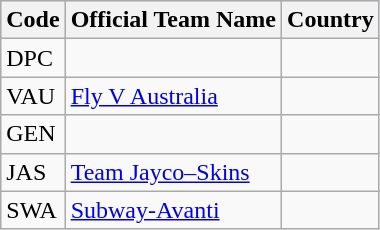<table class="wikitable">
<tr style="background:#ccccff;">
<th>Code</th>
<th>Official Team Name</th>
<th>Country</th>
</tr>
<tr>
<td>DPC</td>
<td></td>
<td></td>
</tr>
<tr>
<td>VAU</td>
<td><a href='#'>Fly V Australia</a></td>
<td></td>
</tr>
<tr>
<td>GEN</td>
<td></td>
<td></td>
</tr>
<tr>
<td>JAS</td>
<td><a href='#'>Team Jayco–Skins</a></td>
<td></td>
</tr>
<tr>
<td>SWA</td>
<td><a href='#'>Subway-Avanti</a></td>
<td></td>
</tr>
</table>
